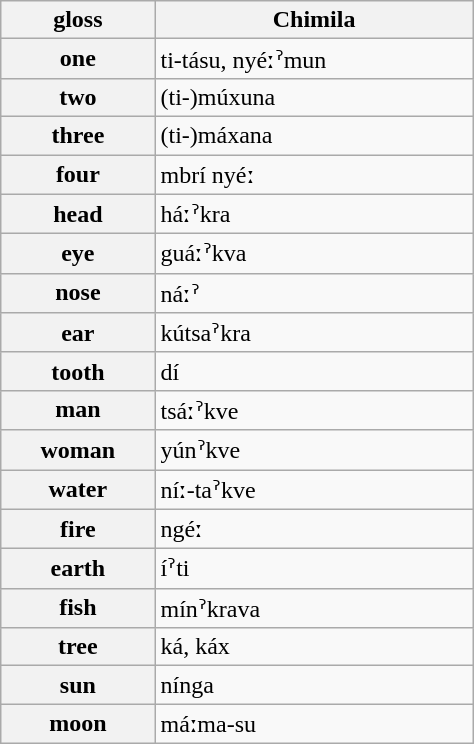<table class="wikitable" width=25%>
<tr>
<th>gloss</th>
<th>Chimila</th>
</tr>
<tr>
<th>one</th>
<td>ti-tásu, nyéːˀmun</td>
</tr>
<tr>
<th>two</th>
<td>(ti-)múxuna</td>
</tr>
<tr>
<th>three</th>
<td>(ti-)máxana</td>
</tr>
<tr>
<th>four</th>
<td>mbrí nyéː</td>
</tr>
<tr>
<th>head</th>
<td>háːˀkra</td>
</tr>
<tr>
<th>eye</th>
<td>guáːˀkva</td>
</tr>
<tr>
<th>nose</th>
<td>náːˀ</td>
</tr>
<tr>
<th>ear</th>
<td>kútsaˀkra</td>
</tr>
<tr>
<th>tooth</th>
<td>dí</td>
</tr>
<tr>
<th>man</th>
<td>tsáːˀkve</td>
</tr>
<tr>
<th>woman</th>
<td>yúnˀkve</td>
</tr>
<tr>
<th>water</th>
<td>níː-taˀkve</td>
</tr>
<tr>
<th>fire</th>
<td>ngéː</td>
</tr>
<tr>
<th>earth</th>
<td>íˀti</td>
</tr>
<tr>
<th>fish</th>
<td>mínˀkrava</td>
</tr>
<tr>
<th>tree</th>
<td>ká, káx</td>
</tr>
<tr>
<th>sun</th>
<td>nínga</td>
</tr>
<tr>
<th>moon</th>
<td>máːma-su</td>
</tr>
</table>
